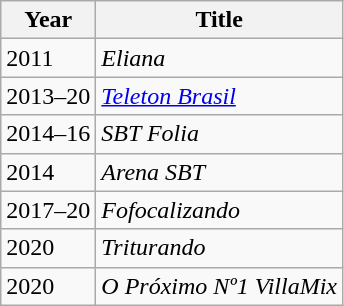<table class="wikitable sortable">
<tr>
<th>Year</th>
<th>Title</th>
</tr>
<tr>
<td>2011</td>
<td><em>Eliana</em></td>
</tr>
<tr>
<td>2013–20</td>
<td><em><a href='#'>Teleton Brasil</a></em></td>
</tr>
<tr>
<td>2014–16</td>
<td><em>SBT Folia</em></td>
</tr>
<tr>
<td>2014</td>
<td><em>Arena SBT</em></td>
</tr>
<tr>
<td>2017–20</td>
<td><em>Fofocalizando</em></td>
</tr>
<tr>
<td>2020</td>
<td><em>Triturando</em></td>
</tr>
<tr>
<td>2020</td>
<td><em>O Próximo Nº1 VillaMix</em></td>
</tr>
</table>
